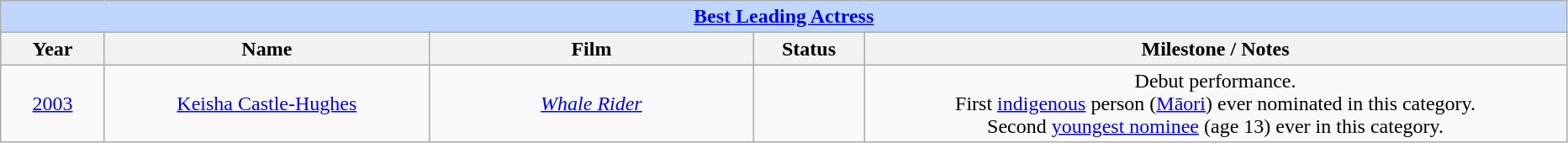<table class="wikitable" style="text-align: center">
<tr ---- bgcolor="#bfd7ff">
<td colspan=5 align=center><strong><a href='#'>Best Leading Actress</a></strong></td>
</tr>
<tr ---- bgcolor="#ebf5ff">
<th width="075">Year</th>
<th width="250">Name</th>
<th width="250">Film</th>
<th width="080">Status</th>
<th width="550">Milestone / Notes</th>
</tr>
<tr>
<td><a href='#'>2003</a></td>
<td><a href='#'>Keisha Castle-Hughes</a></td>
<td><em><a href='#'>Whale Rider</a></em></td>
<td></td>
<td>Debut performance.<br>First <a href='#'>indigenous</a> person (<a href='#'>Māori</a>) ever nominated in this category.<br>Second <a href='#'>youngest nominee</a> (age 13) ever in this category.</td>
</tr>
</table>
